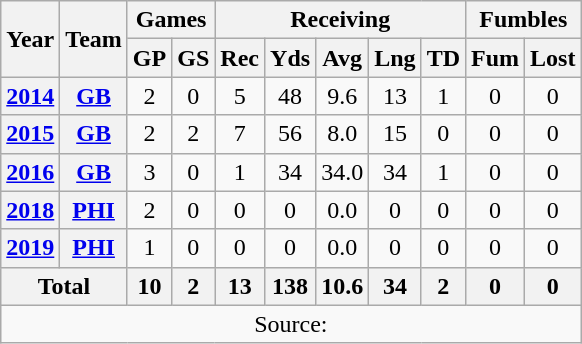<table class="wikitable" style="text-align: center;">
<tr>
<th rowspan="2">Year</th>
<th rowspan="2">Team</th>
<th colspan="2">Games</th>
<th colspan="5">Receiving</th>
<th colspan="2">Fumbles</th>
</tr>
<tr>
<th>GP</th>
<th>GS</th>
<th>Rec</th>
<th>Yds</th>
<th>Avg</th>
<th>Lng</th>
<th>TD</th>
<th>Fum</th>
<th>Lost</th>
</tr>
<tr>
<th><a href='#'>2014</a></th>
<th><a href='#'>GB</a></th>
<td>2</td>
<td>0</td>
<td>5</td>
<td>48</td>
<td>9.6</td>
<td>13</td>
<td>1</td>
<td>0</td>
<td>0</td>
</tr>
<tr>
<th><a href='#'>2015</a></th>
<th><a href='#'>GB</a></th>
<td>2</td>
<td>2</td>
<td>7</td>
<td>56</td>
<td>8.0</td>
<td>15</td>
<td>0</td>
<td>0</td>
<td>0</td>
</tr>
<tr>
<th><a href='#'>2016</a></th>
<th><a href='#'>GB</a></th>
<td>3</td>
<td>0</td>
<td>1</td>
<td>34</td>
<td>34.0</td>
<td>34</td>
<td>1</td>
<td>0</td>
<td>0</td>
</tr>
<tr>
<th><a href='#'>2018</a></th>
<th><a href='#'>PHI</a></th>
<td>2</td>
<td>0</td>
<td>0</td>
<td>0</td>
<td>0.0</td>
<td>0</td>
<td>0</td>
<td>0</td>
<td>0</td>
</tr>
<tr>
<th><a href='#'>2019</a></th>
<th><a href='#'>PHI</a></th>
<td>1</td>
<td>0</td>
<td>0</td>
<td>0</td>
<td>0.0</td>
<td>0</td>
<td>0</td>
<td>0</td>
<td>0</td>
</tr>
<tr>
<th colspan="2">Total</th>
<th>10</th>
<th>2</th>
<th>13</th>
<th>138</th>
<th>10.6</th>
<th>34</th>
<th>2</th>
<th>0</th>
<th>0</th>
</tr>
<tr>
<td colspan="11">Source: </td>
</tr>
</table>
